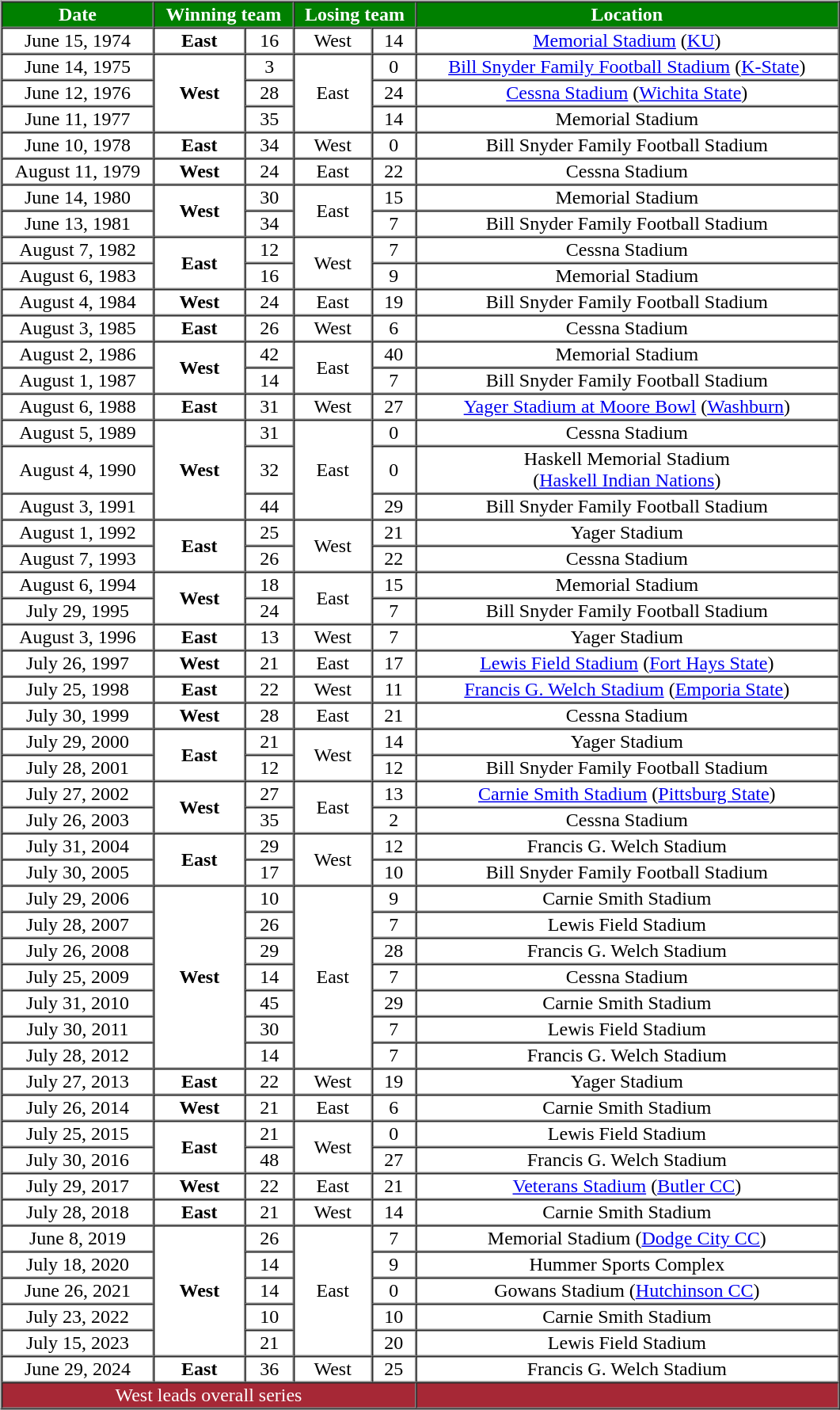<table border="0" style="width:75%;">
<tr>
<td valign="top"><br><table cellpadding="1" border="1" cellspacing="0" style="width:75%; text-align:center">
<tr style="background:green; color:white">
<td><strong>Date</strong></td>
<td colspan="2"><strong>Winning team</strong></td>
<td colspan="2"><strong>Losing team</strong></td>
<td><strong>Location</strong></td>
</tr>
<tr>
<td>June 15, 1974</td>
<td><strong>East</strong></td>
<td>16</td>
<td>West</td>
<td>14</td>
<td><a href='#'>Memorial Stadium</a> (<a href='#'>KU</a>)</td>
</tr>
<tr>
<td>June 14, 1975</td>
<td rowspan="3"><strong>West</strong></td>
<td>3</td>
<td rowspan="3">East</td>
<td>0</td>
<td><a href='#'>Bill Snyder Family Football Stadium</a> (<a href='#'>K-State</a>)</td>
</tr>
<tr>
<td>June 12, 1976</td>
<td>28</td>
<td>24</td>
<td><a href='#'>Cessna Stadium</a> (<a href='#'>Wichita State</a>)</td>
</tr>
<tr>
<td>June 11, 1977</td>
<td>35</td>
<td>14</td>
<td>Memorial Stadium</td>
</tr>
<tr>
<td>June 10, 1978</td>
<td><strong>East</strong></td>
<td>34</td>
<td>West</td>
<td>0</td>
<td>Bill Snyder Family Football Stadium</td>
</tr>
<tr>
<td>August 11, 1979</td>
<td><strong>West</strong></td>
<td>24</td>
<td>East</td>
<td>22</td>
<td>Cessna Stadium</td>
</tr>
<tr>
<td>June 14, 1980</td>
<td rowspan="2"><strong>West</strong></td>
<td>30</td>
<td rowspan="2">East</td>
<td>15</td>
<td>Memorial Stadium</td>
</tr>
<tr>
<td>June 13, 1981</td>
<td>34</td>
<td>7</td>
<td>Bill Snyder Family Football Stadium</td>
</tr>
<tr>
<td>August 7, 1982</td>
<td rowspan="2"><strong>East</strong></td>
<td>12</td>
<td rowspan="2">West</td>
<td>7</td>
<td>Cessna Stadium</td>
</tr>
<tr>
<td>August 6, 1983</td>
<td>16</td>
<td>9</td>
<td>Memorial Stadium</td>
</tr>
<tr>
<td>August 4, 1984</td>
<td><strong>West</strong></td>
<td>24</td>
<td>East</td>
<td>19</td>
<td>Bill Snyder Family Football Stadium</td>
</tr>
<tr>
<td>August 3, 1985</td>
<td><strong>East</strong></td>
<td>26</td>
<td>West</td>
<td>6</td>
<td>Cessna Stadium</td>
</tr>
<tr>
<td>August 2, 1986</td>
<td rowspan="2"><strong>West</strong></td>
<td>42</td>
<td rowspan="2">East</td>
<td>40</td>
<td>Memorial Stadium</td>
</tr>
<tr>
<td>August 1, 1987</td>
<td>14</td>
<td>7</td>
<td>Bill Snyder Family Football Stadium</td>
</tr>
<tr>
<td>August 6, 1988</td>
<td><strong>East</strong></td>
<td>31</td>
<td>West</td>
<td>27</td>
<td><a href='#'>Yager Stadium at Moore Bowl</a> (<a href='#'>Washburn</a>)</td>
</tr>
<tr>
<td>August 5, 1989</td>
<td rowspan="3"><strong>West</strong></td>
<td>31</td>
<td rowspan="3">East</td>
<td>0</td>
<td>Cessna Stadium</td>
</tr>
<tr>
<td>August 4, 1990</td>
<td>32</td>
<td>0</td>
<td>Haskell Memorial Stadium<br>(<a href='#'>Haskell Indian Nations</a>)</td>
</tr>
<tr>
<td>August 3, 1991</td>
<td>44</td>
<td>29</td>
<td>Bill Snyder Family Football Stadium</td>
</tr>
<tr>
<td>August 1, 1992</td>
<td rowspan="2"><strong>East</strong></td>
<td>25</td>
<td rowspan="2">West</td>
<td>21</td>
<td>Yager Stadium</td>
</tr>
<tr>
<td>August 7, 1993</td>
<td>26</td>
<td>22</td>
<td>Cessna Stadium</td>
</tr>
<tr>
<td>August 6, 1994</td>
<td rowspan="2"><strong>West</strong></td>
<td>18</td>
<td rowspan="2">East</td>
<td>15</td>
<td>Memorial Stadium</td>
</tr>
<tr>
<td>July 29, 1995</td>
<td>24</td>
<td>7</td>
<td>Bill Snyder Family Football Stadium</td>
</tr>
<tr>
<td>August 3, 1996</td>
<td><strong>East</strong></td>
<td>13</td>
<td>West</td>
<td>7</td>
<td>Yager Stadium</td>
</tr>
<tr>
<td>July 26, 1997</td>
<td><strong>West</strong></td>
<td>21</td>
<td>East</td>
<td>17</td>
<td><a href='#'>Lewis Field Stadium</a> (<a href='#'>Fort Hays State</a>)</td>
</tr>
<tr>
<td>July 25, 1998</td>
<td><strong>East</strong></td>
<td>22</td>
<td>West</td>
<td>11</td>
<td><a href='#'>Francis G. Welch Stadium</a> (<a href='#'>Emporia State</a>)</td>
</tr>
<tr>
<td>July 30, 1999</td>
<td><strong>West</strong></td>
<td>28</td>
<td>East</td>
<td>21</td>
<td>Cessna Stadium</td>
</tr>
<tr>
<td>July 29, 2000</td>
<td rowspan="2"><strong>East</strong></td>
<td>21</td>
<td rowspan="2">West</td>
<td>14</td>
<td>Yager Stadium</td>
</tr>
<tr>
<td>July 28, 2001</td>
<td>12</td>
<td>12</td>
<td>Bill Snyder Family Football Stadium</td>
</tr>
<tr>
<td>July 27, 2002</td>
<td rowspan="2"><strong>West</strong></td>
<td>27</td>
<td rowspan="2">East</td>
<td>13</td>
<td><a href='#'>Carnie Smith Stadium</a> (<a href='#'>Pittsburg State</a>)</td>
</tr>
<tr>
<td>July 26, 2003</td>
<td>35</td>
<td>2</td>
<td>Cessna Stadium</td>
</tr>
<tr>
<td>July 31, 2004</td>
<td rowspan="2"><strong>East</strong></td>
<td>29</td>
<td rowspan="2">West</td>
<td>12</td>
<td>Francis G. Welch Stadium</td>
</tr>
<tr>
<td>July 30, 2005</td>
<td>17</td>
<td>10</td>
<td>Bill Snyder Family Football Stadium</td>
</tr>
<tr>
<td>July 29, 2006</td>
<td rowspan="7"><strong>West</strong></td>
<td>10</td>
<td rowspan="7">East</td>
<td>9</td>
<td>Carnie Smith Stadium</td>
</tr>
<tr>
<td>July 28, 2007</td>
<td>26</td>
<td>7</td>
<td>Lewis Field Stadium</td>
</tr>
<tr>
<td>July 26, 2008</td>
<td>29</td>
<td>28</td>
<td>Francis G. Welch Stadium</td>
</tr>
<tr>
<td>July 25, 2009</td>
<td>14</td>
<td>7</td>
<td>Cessna Stadium</td>
</tr>
<tr>
<td>July 31, 2010</td>
<td>45</td>
<td>29</td>
<td>Carnie Smith Stadium</td>
</tr>
<tr>
<td>July 30, 2011</td>
<td>30</td>
<td>7</td>
<td>Lewis Field Stadium</td>
</tr>
<tr>
<td>July 28, 2012</td>
<td>14</td>
<td>7</td>
<td>Francis G. Welch Stadium</td>
</tr>
<tr>
<td>July 27, 2013</td>
<td><strong>East</strong></td>
<td>22</td>
<td>West</td>
<td>19</td>
<td>Yager Stadium</td>
</tr>
<tr>
<td>July 26, 2014</td>
<td><strong>West</strong></td>
<td>21</td>
<td>East</td>
<td>6</td>
<td>Carnie Smith Stadium</td>
</tr>
<tr>
<td>July 25, 2015</td>
<td rowspan="2"><strong>East</strong></td>
<td>21</td>
<td rowspan="2">West</td>
<td>0</td>
<td>Lewis Field Stadium</td>
</tr>
<tr>
<td>July 30, 2016</td>
<td>48</td>
<td>27</td>
<td>Francis G. Welch Stadium</td>
</tr>
<tr>
<td>July 29, 2017</td>
<td><strong>West</strong></td>
<td>22</td>
<td>East</td>
<td>21</td>
<td><a href='#'>Veterans Stadium</a> (<a href='#'>Butler CC</a>)</td>
</tr>
<tr>
<td>July 28, 2018</td>
<td><strong>East</strong></td>
<td>21</td>
<td>West</td>
<td>14</td>
<td>Carnie Smith Stadium</td>
</tr>
<tr>
<td>June 8, 2019</td>
<td rowspan="5"><strong>West</strong></td>
<td>26</td>
<td rowspan="5">East</td>
<td>7</td>
<td>Memorial Stadium (<a href='#'>Dodge City CC</a>)</td>
</tr>
<tr>
<td>July 18, 2020</td>
<td>14</td>
<td>9</td>
<td>Hummer Sports Complex</td>
</tr>
<tr>
<td>June 26, 2021</td>
<td>14</td>
<td>0</td>
<td>Gowans Stadium (<a href='#'>Hutchinson CC</a>)</td>
</tr>
<tr>
<td>July 23, 2022</td>
<td>10</td>
<td>10</td>
<td>Carnie Smith Stadium</td>
</tr>
<tr>
<td>July 15, 2023</td>
<td>21</td>
<td>20</td>
<td>Lewis Field Stadium</td>
</tr>
<tr>
<td>June 29, 2024</td>
<td><strong>East</strong></td>
<td>36</td>
<td>West</td>
<td>25</td>
<td>Francis G. Welch Stadium</td>
</tr>
<tr style="background:#a62836; color:white;">
<td colspan="5">West leads overall series</td>
<td></td>
</tr>
</table>
</td>
</tr>
</table>
